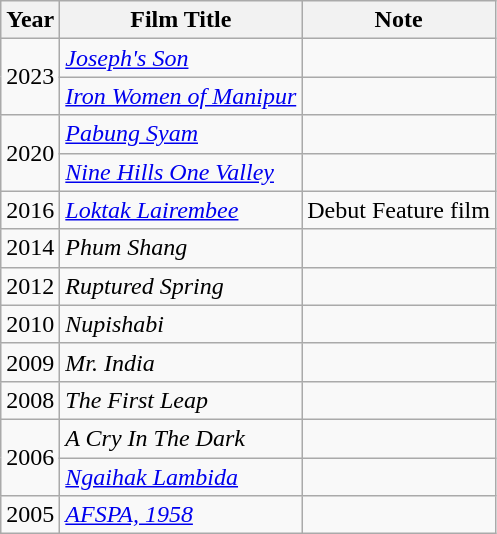<table class="wikitable sortable">
<tr>
<th>Year</th>
<th>Film Title</th>
<th>Note</th>
</tr>
<tr>
<td rowspan="2">2023</td>
<td><em><a href='#'>Joseph's Son</a></em> </td>
<td></td>
</tr>
<tr>
<td><em><a href='#'>Iron Women of Manipur</a></em> </td>
<td></td>
</tr>
<tr>
<td rowspan="2">2020</td>
<td><em><a href='#'>Pabung Syam</a></em></td>
<td></td>
</tr>
<tr>
<td><em><a href='#'>Nine Hills One Valley</a></em></td>
<td></td>
</tr>
<tr>
<td>2016</td>
<td><em><a href='#'>Loktak Lairembee</a></em></td>
<td>Debut Feature film</td>
</tr>
<tr>
<td>2014</td>
<td><em>Phum Shang</em></td>
<td></td>
</tr>
<tr>
<td>2012</td>
<td><em>Ruptured Spring</em></td>
<td></td>
</tr>
<tr>
<td>2010</td>
<td><em>Nupishabi</em></td>
<td></td>
</tr>
<tr>
<td>2009</td>
<td><em>Mr. India</em></td>
<td></td>
</tr>
<tr>
<td>2008</td>
<td><em>The First Leap</em></td>
<td></td>
</tr>
<tr>
<td rowspan="2">2006</td>
<td><em>A Cry In The Dark</em></td>
<td></td>
</tr>
<tr>
<td><em><a href='#'>Ngaihak Lambida</a></em></td>
<td></td>
</tr>
<tr>
<td>2005</td>
<td><em><a href='#'>AFSPA, 1958</a></em></td>
<td></td>
</tr>
</table>
